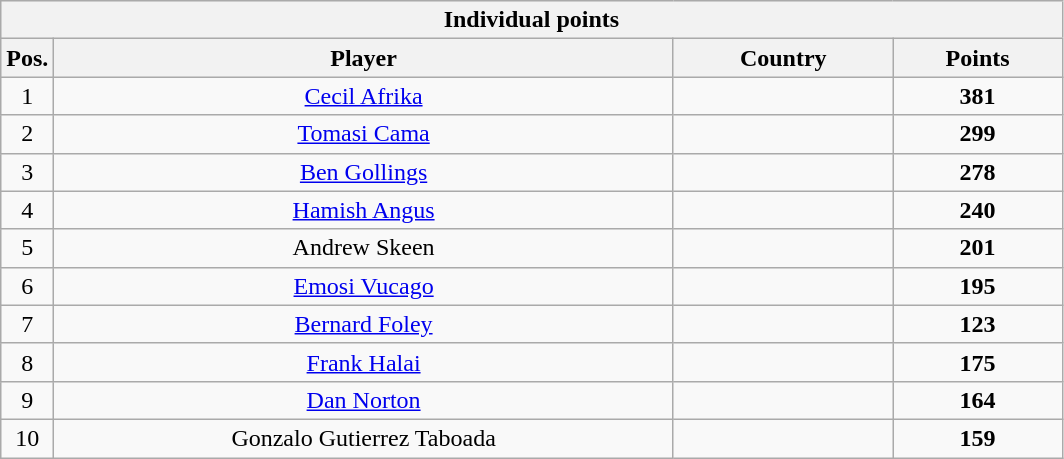<table class="wikitable" style="text-align:center">
<tr bgcolor="#efefef">
<th colspan=4 style="border-right:0px;";>Individual points <br></th>
</tr>
<tr bgcolor="#efefef">
<th width=5%>Pos.</th>
<th>Player</th>
<th>Country</th>
<th>Points</th>
</tr>
<tr>
<td>1</td>
<td><a href='#'>Cecil Afrika</a></td>
<td></td>
<td><strong>381</strong></td>
</tr>
<tr>
<td>2</td>
<td><a href='#'>Tomasi Cama</a></td>
<td></td>
<td><strong>299</strong></td>
</tr>
<tr>
<td>3</td>
<td><a href='#'>Ben Gollings</a></td>
<td></td>
<td><strong>278</strong></td>
</tr>
<tr>
<td>4</td>
<td><a href='#'>Hamish Angus</a></td>
<td></td>
<td><strong>240</strong></td>
</tr>
<tr>
<td>5</td>
<td>Andrew Skeen</td>
<td></td>
<td><strong>201</strong></td>
</tr>
<tr>
<td>6</td>
<td><a href='#'>Emosi Vucago</a></td>
<td></td>
<td><strong>195</strong></td>
</tr>
<tr>
<td>7</td>
<td><a href='#'>Bernard Foley</a></td>
<td></td>
<td><strong>123</strong></td>
</tr>
<tr>
<td>8</td>
<td><a href='#'>Frank Halai</a></td>
<td></td>
<td><strong>175</strong></td>
</tr>
<tr>
<td>9</td>
<td><a href='#'>Dan Norton</a></td>
<td></td>
<td><strong>164</strong></td>
</tr>
<tr>
<td>10</td>
<td>Gonzalo Gutierrez Taboada</td>
<td></td>
<td><strong>159</strong></td>
</tr>
</table>
